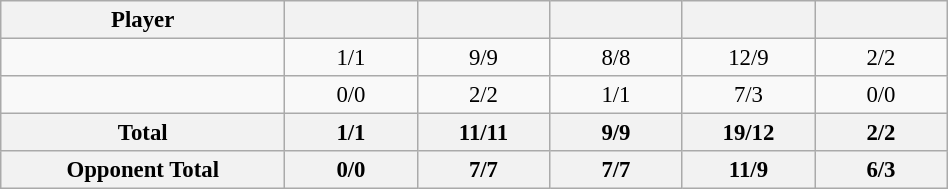<table class="wikitable" style="text-align:center; width:50%; font-size:95%;">
<tr>
<th width="30%">Player</th>
<th width="14%"></th>
<th width="14%"></th>
<th width="14%"></th>
<th width="14%"></th>
<th width="14%"></th>
</tr>
<tr>
<td align=left></td>
<td>1/1</td>
<td>9/9</td>
<td>8/8</td>
<td>12/9</td>
<td>2/2</td>
</tr>
<tr>
<td align=left></td>
<td>0/0</td>
<td>2/2</td>
<td>1/1</td>
<td>7/3</td>
<td>0/0</td>
</tr>
<tr>
<th>Total</th>
<th>1/1</th>
<th>11/11</th>
<th>9/9</th>
<th>19/12</th>
<th>2/2</th>
</tr>
<tr>
<th>Opponent Total</th>
<th>0/0</th>
<th>7/7</th>
<th>7/7</th>
<th>11/9</th>
<th>6/3</th>
</tr>
</table>
